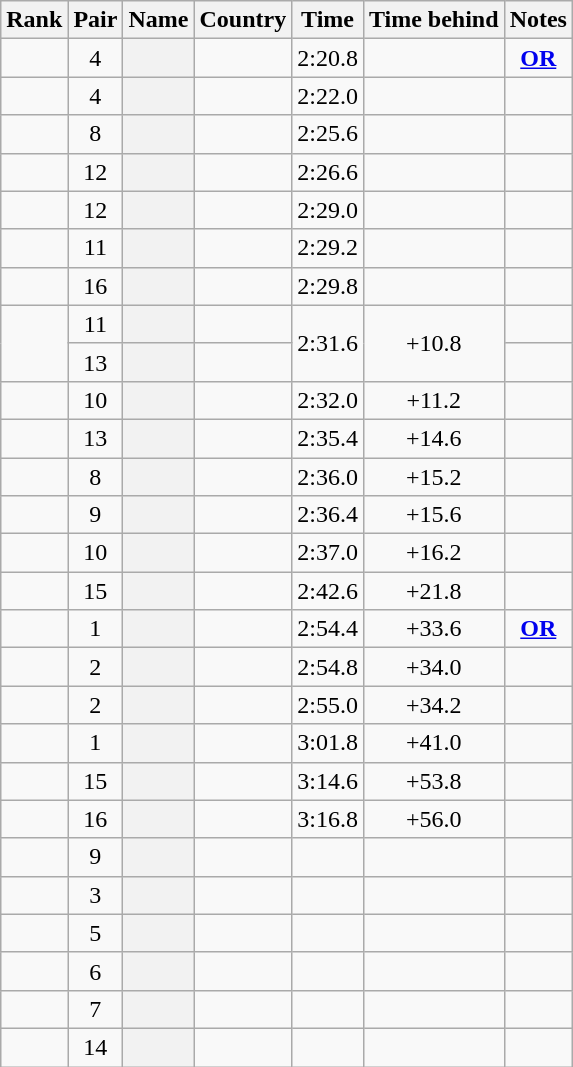<table class="wikitable plainrowheaders sortable" style="text-align:center">
<tr>
<th>Rank</th>
<th>Pair</th>
<th>Name</th>
<th>Country</th>
<th>Time</th>
<th>Time behind</th>
<th>Notes</th>
</tr>
<tr>
<td></td>
<td>4</td>
<th scope=row style=text-align:left;></th>
<td align=left></td>
<td>2:20.8</td>
<td></td>
<td><strong><a href='#'>OR</a></strong></td>
</tr>
<tr>
<td></td>
<td>4</td>
<th scope=row style=text-align:left;></th>
<td align=left></td>
<td>2:22.0</td>
<td></td>
<td></td>
</tr>
<tr>
<td></td>
<td>8</td>
<th scope=row style=text-align:left;></th>
<td align=left></td>
<td>2:25.6</td>
<td></td>
<td></td>
</tr>
<tr>
<td></td>
<td>12</td>
<th scope=row style=text-align:left;></th>
<td align=left></td>
<td>2:26.6</td>
<td></td>
<td></td>
</tr>
<tr>
<td></td>
<td>12</td>
<th scope=row style=text-align:left;></th>
<td align=left></td>
<td>2:29.0</td>
<td></td>
<td></td>
</tr>
<tr>
<td></td>
<td>11</td>
<th scope=row style=text-align:left;></th>
<td align=left></td>
<td>2:29.2</td>
<td></td>
<td></td>
</tr>
<tr>
<td></td>
<td>16</td>
<th scope=row style=text-align:left;></th>
<td align=left></td>
<td>2:29.8</td>
<td></td>
<td></td>
</tr>
<tr>
<td rowspan=2></td>
<td>11</td>
<th scope=row style=text-align:left;></th>
<td align=left></td>
<td rowspan=2>2:31.6</td>
<td rowspan=2>+10.8</td>
<td></td>
</tr>
<tr>
<td>13</td>
<th scope=row style=text-align:left;></th>
<td align=left></td>
<td></td>
</tr>
<tr>
<td></td>
<td>10</td>
<th scope=row style=text-align:left;></th>
<td align=left></td>
<td>2:32.0</td>
<td>+11.2</td>
<td></td>
</tr>
<tr>
<td></td>
<td>13</td>
<th scope=row style=text-align:left;></th>
<td align=left></td>
<td>2:35.4</td>
<td>+14.6</td>
<td></td>
</tr>
<tr>
<td></td>
<td>8</td>
<th scope=row style=text-align:left;></th>
<td align=left></td>
<td>2:36.0</td>
<td>+15.2</td>
<td></td>
</tr>
<tr>
<td></td>
<td>9</td>
<th scope=row style=text-align:left;></th>
<td align=left></td>
<td>2:36.4</td>
<td>+15.6</td>
<td></td>
</tr>
<tr>
<td></td>
<td>10</td>
<th scope=row style=text-align:left;></th>
<td align=left></td>
<td>2:37.0</td>
<td>+16.2</td>
<td></td>
</tr>
<tr>
<td></td>
<td>15</td>
<th scope=row style=text-align:left;></th>
<td align=left></td>
<td>2:42.6</td>
<td>+21.8</td>
<td></td>
</tr>
<tr>
<td></td>
<td>1</td>
<th scope=row style=text-align:left;></th>
<td align=left></td>
<td>2:54.4</td>
<td>+33.6</td>
<td><strong><a href='#'>OR</a></strong></td>
</tr>
<tr>
<td></td>
<td>2</td>
<th scope=row style=text-align:left;></th>
<td align=left></td>
<td>2:54.8</td>
<td>+34.0</td>
<td></td>
</tr>
<tr>
<td></td>
<td>2</td>
<th scope=row style=text-align:left;></th>
<td align=left></td>
<td>2:55.0</td>
<td>+34.2</td>
<td></td>
</tr>
<tr>
<td></td>
<td>1</td>
<th scope=row style=text-align:left;></th>
<td align=left></td>
<td>3:01.8</td>
<td>+41.0</td>
<td></td>
</tr>
<tr>
<td></td>
<td>15</td>
<th scope=row style=text-align:left;></th>
<td align=left></td>
<td>3:14.6</td>
<td>+53.8</td>
<td></td>
</tr>
<tr>
<td></td>
<td>16</td>
<th scope=row style=text-align:left;></th>
<td align=left></td>
<td>3:16.8</td>
<td>+56.0</td>
<td></td>
</tr>
<tr>
<td></td>
<td>9</td>
<th scope=row style=text-align:left;></th>
<td align=left></td>
<td></td>
<td></td>
<td></td>
</tr>
<tr>
<td></td>
<td>3</td>
<th scope=row style=text-align:left;></th>
<td align=left></td>
<td></td>
<td></td>
<td></td>
</tr>
<tr>
<td></td>
<td>5</td>
<th scope=row style=text-align:left;></th>
<td align=left></td>
<td></td>
<td></td>
<td></td>
</tr>
<tr>
<td></td>
<td>6</td>
<th scope=row style=text-align:left;></th>
<td align=left></td>
<td></td>
<td></td>
<td></td>
</tr>
<tr>
<td></td>
<td>7</td>
<th scope=row style=text-align:left;></th>
<td align=left></td>
<td></td>
<td></td>
<td></td>
</tr>
<tr>
<td></td>
<td>14</td>
<th scope=row style=text-align:left;></th>
<td align=left></td>
<td></td>
<td></td>
<td></td>
</tr>
</table>
